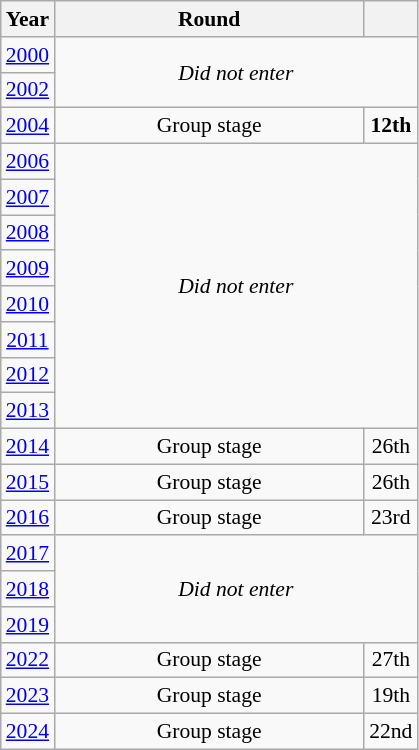<table class="wikitable" style="text-align: center; font-size:90%">
<tr>
<th>Year</th>
<th style="width:200px">Round</th>
<th></th>
</tr>
<tr>
<td><a href='#'>2000</a></td>
<td colspan="2" rowspan="2"><em>Did not enter</em></td>
</tr>
<tr>
<td><a href='#'>2002</a></td>
</tr>
<tr>
<td><a href='#'>2004</a></td>
<td>Group stage</td>
<td><strong>12th</strong></td>
</tr>
<tr>
<td><a href='#'>2006</a></td>
<td colspan="2" rowspan="8"><em>Did not enter</em></td>
</tr>
<tr>
<td><a href='#'>2007</a></td>
</tr>
<tr>
<td><a href='#'>2008</a></td>
</tr>
<tr>
<td><a href='#'>2009</a></td>
</tr>
<tr>
<td><a href='#'>2010</a></td>
</tr>
<tr>
<td><a href='#'>2011</a></td>
</tr>
<tr>
<td><a href='#'>2012</a></td>
</tr>
<tr>
<td><a href='#'>2013</a></td>
</tr>
<tr>
<td><a href='#'>2014</a></td>
<td>Group stage</td>
<td>26th</td>
</tr>
<tr>
<td><a href='#'>2015</a></td>
<td>Group stage</td>
<td>26th</td>
</tr>
<tr>
<td><a href='#'>2016</a></td>
<td>Group stage</td>
<td>23rd</td>
</tr>
<tr>
<td><a href='#'>2017</a></td>
<td colspan="2" rowspan="3"><em>Did not enter</em></td>
</tr>
<tr>
<td><a href='#'>2018</a></td>
</tr>
<tr>
<td><a href='#'>2019</a></td>
</tr>
<tr>
<td><a href='#'>2022</a></td>
<td>Group stage</td>
<td>27th</td>
</tr>
<tr>
<td><a href='#'>2023</a></td>
<td>Group stage</td>
<td>19th</td>
</tr>
<tr>
<td><a href='#'>2024</a></td>
<td>Group stage</td>
<td>22nd</td>
</tr>
</table>
